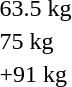<table>
<tr>
<td>63.5 kg<br></td>
<td></td>
<td></td>
<td></td>
</tr>
<tr>
<td>75 kg<br></td>
<td></td>
<td></td>
<td></td>
</tr>
<tr>
<td>+91 kg<br></td>
<td></td>
<td></td>
<td></td>
</tr>
</table>
